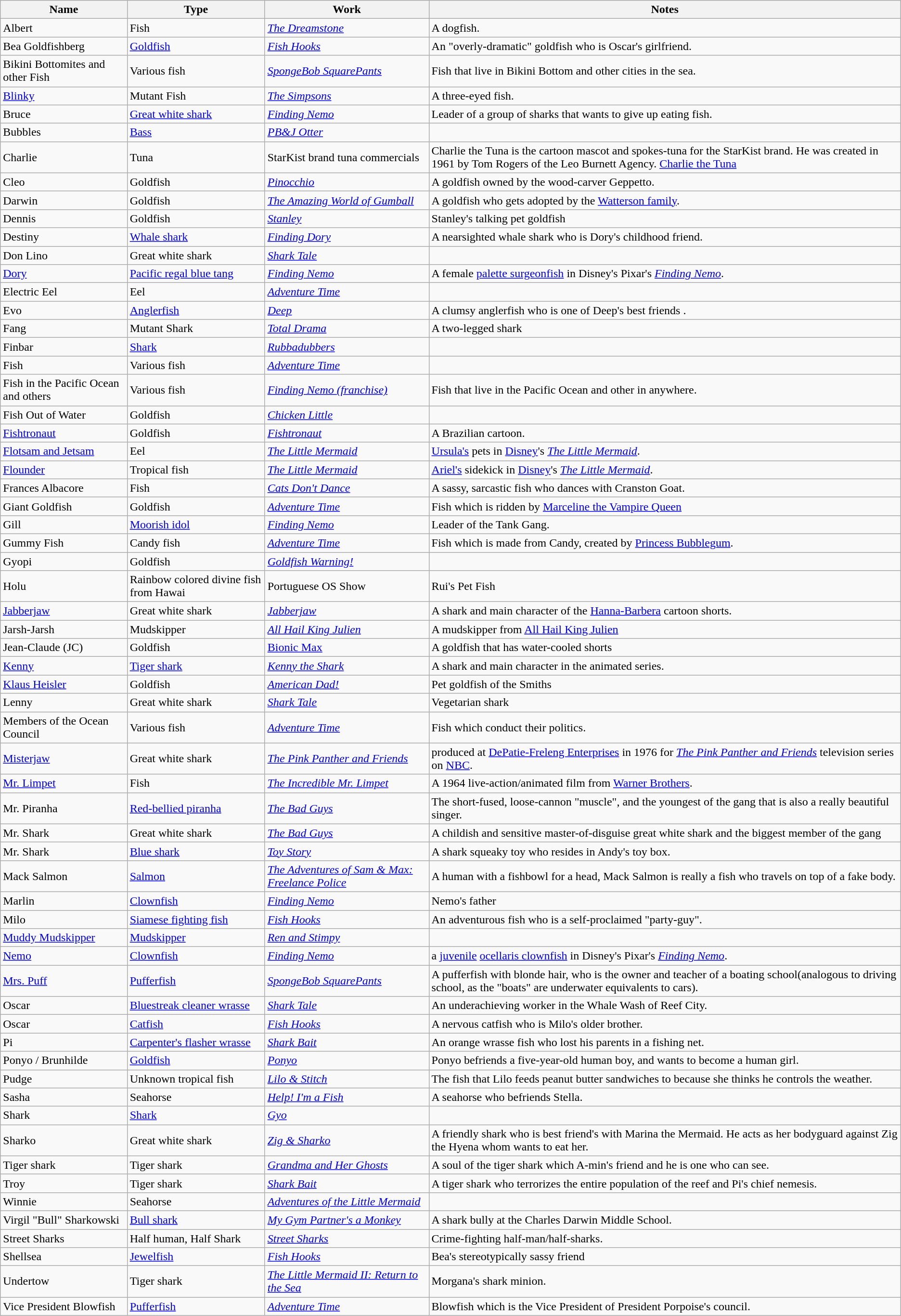<table class="wikitable sortable">
<tr>
<th>Name</th>
<th>Type</th>
<th>Work</th>
<th>Notes</th>
</tr>
<tr>
<td>Albert</td>
<td>Fish</td>
<td><em><a href='#'>The Dreamstone</a></em></td>
<td>A dogfish.</td>
</tr>
<tr>
<td>Bea Goldfishberg</td>
<td><a href='#'>Goldfish</a></td>
<td><em><a href='#'>Fish Hooks</a></em></td>
<td>An "overly-dramatic" goldfish who is Oscar's girlfriend.</td>
</tr>
<tr>
<td>Bikini Bottomites and other Fish</td>
<td>Various fish</td>
<td><em><a href='#'>SpongeBob SquarePants</a></em></td>
<td>Fish that live in Bikini Bottom and other cities in the sea.</td>
</tr>
<tr>
<td><a href='#'>Blinky</a></td>
<td>Mutant Fish</td>
<td><em><a href='#'>The Simpsons</a></em></td>
<td>A three-eyed fish.</td>
</tr>
<tr>
<td>Bruce</td>
<td><a href='#'>Great white shark</a></td>
<td><em><a href='#'>Finding Nemo</a></em></td>
<td>Leader of a group of sharks that wants to give up eating fish.</td>
</tr>
<tr>
<td>Bubbles</td>
<td><a href='#'>Bass</a></td>
<td><em><a href='#'>PB&J Otter</a></em></td>
<td></td>
</tr>
<tr>
<td>Charlie</td>
<td>Tuna</td>
<td>StarKist brand tuna commercials</td>
<td>Charlie the Tuna is the cartoon mascot and spokes-tuna for the StarKist brand. He was created in 1961 by Tom Rogers of the Leo Burnett Agency. <a href='#'>Charlie the Tuna</a></td>
</tr>
<tr>
<td>Cleo</td>
<td>Goldfish</td>
<td><em><a href='#'>Pinocchio</a></em></td>
<td>A goldfish owned by the wood-carver Geppetto.</td>
</tr>
<tr>
<td>Darwin</td>
<td>Goldfish</td>
<td><em><a href='#'>The Amazing World of Gumball</a></em></td>
<td>A goldfish who gets adopted by the <a href='#'>Watterson family</a>.</td>
</tr>
<tr>
<td>Dennis</td>
<td>Goldfish</td>
<td><em><a href='#'>Stanley</a></em></td>
<td>Stanley's talking pet goldfish</td>
</tr>
<tr>
<td>Destiny</td>
<td><a href='#'>Whale shark</a></td>
<td><em><a href='#'>Finding Dory</a></em></td>
<td>A nearsighted whale shark who is Dory's childhood friend.</td>
</tr>
<tr>
<td>Don Lino</td>
<td>Great white shark</td>
<td><em><a href='#'>Shark Tale</a></em></td>
<td></td>
</tr>
<tr>
<td><a href='#'>Dory</a></td>
<td><a href='#'>Pacific regal blue tang</a></td>
<td><em><a href='#'>Finding Nemo</a></em></td>
<td>A female <a href='#'>palette surgeonfish</a> in Disney's Pixar's <em><a href='#'>Finding Nemo</a></em>.</td>
</tr>
<tr>
<td>Electric Eel</td>
<td>Eel</td>
<td><em><a href='#'>Adventure Time</a></em></td>
<td></td>
</tr>
<tr>
<td>Evo</td>
<td><a href='#'>Anglerfish</a></td>
<td><em><a href='#'>Deep</a></em></td>
<td>A clumsy anglerfish who is one of Deep's best friends .</td>
</tr>
<tr>
<td>Fang</td>
<td>Mutant Shark</td>
<td><em><a href='#'>Total Drama</a></em></td>
<td>A two-legged shark</td>
</tr>
<tr>
<td>Finbar</td>
<td><a href='#'>Shark</a></td>
<td><em><a href='#'>Rubbadubbers</a></em></td>
<td></td>
</tr>
<tr>
<td>Fish</td>
<td>Various fish</td>
<td><em><a href='#'>Adventure Time</a></em></td>
<td></td>
</tr>
<tr>
<td>Fish in the Pacific Ocean and others</td>
<td>Various fish</td>
<td><em><a href='#'>Finding Nemo (franchise)</a></em></td>
<td>Fish that live in the Pacific Ocean and other in anywhere.</td>
</tr>
<tr>
<td>Fish Out of Water</td>
<td>Goldfish</td>
<td><em><a href='#'>Chicken Little</a></em></td>
<td></td>
</tr>
<tr>
<td><a href='#'>Fishtronaut</a></td>
<td>Goldfish</td>
<td><em><a href='#'>Fishtronaut</a></em></td>
<td>A Brazilian cartoon.</td>
</tr>
<tr>
<td><a href='#'>Flotsam and Jetsam</a></td>
<td>Eel</td>
<td><em><a href='#'>The Little Mermaid</a></em></td>
<td><a href='#'>Ursula's</a> pets in <a href='#'>Disney</a>'s <em><a href='#'>The Little Mermaid</a></em>.</td>
</tr>
<tr>
<td><a href='#'>Flounder</a></td>
<td>Tropical fish</td>
<td><em><a href='#'>The Little Mermaid</a></em></td>
<td><a href='#'>Ariel's</a> sidekick in <a href='#'>Disney</a>'s <em><a href='#'>The Little Mermaid</a></em>.</td>
</tr>
<tr>
<td>Frances Albacore</td>
<td>Fish</td>
<td><em><a href='#'>Cats Don't Dance</a></em></td>
<td>A sassy, sarcastic fish who dances with Cranston Goat.</td>
</tr>
<tr>
<td>Giant Goldfish</td>
<td>Goldfish</td>
<td><em><a href='#'>Adventure Time</a></em></td>
<td>Fish which is ridden by <a href='#'>Marceline the Vampire Queen</a></td>
</tr>
<tr>
<td>Gill</td>
<td><a href='#'>Moorish idol</a></td>
<td><em><a href='#'>Finding Nemo</a></em></td>
<td>Leader of the Tank Gang.</td>
</tr>
<tr>
<td>Gummy Fish</td>
<td>Candy fish</td>
<td><em><a href='#'>Adventure Time</a></em></td>
<td>Fish which is made from Candy, created by <a href='#'>Princess Bubblegum</a>.</td>
</tr>
<tr>
<td>Gyopi</td>
<td>Goldfish</td>
<td><em><a href='#'>Goldfish Warning!</a></em></td>
<td></td>
</tr>
<tr>
<td>Holu</td>
<td>Rainbow colored divine fish from Hawai</td>
<td>Portuguese OS Show</td>
<td>Rui's Pet Fish</td>
</tr>
<tr>
<td><a href='#'>Jabberjaw</a></td>
<td>Great white shark</td>
<td><em><a href='#'>Jabberjaw</a></em></td>
<td>A shark and main character of the <a href='#'>Hanna-Barbera</a> cartoon shorts.</td>
</tr>
<tr>
<td>Jarsh-Jarsh</td>
<td>Mudskipper</td>
<td><em><a href='#'>All Hail King Julien</a></em></td>
<td>A mudskipper from <a href='#'>All Hail King Julien</a></td>
</tr>
<tr>
<td>Jean-Claude (JC)</td>
<td>Goldfish</td>
<td><a href='#'>Bionic Max</a></td>
<td>A goldfish that has water-cooled shorts</td>
</tr>
<tr>
<td><a href='#'>Kenny</a></td>
<td><a href='#'>Tiger shark</a></td>
<td><em><a href='#'>Kenny the Shark</a></em></td>
<td>A shark and main character in the animated series.</td>
</tr>
<tr>
<td><a href='#'>Klaus Heisler</a></td>
<td>Goldfish</td>
<td><em><a href='#'>American Dad!</a></em></td>
<td>Pet goldfish of the Smiths</td>
</tr>
<tr>
<td>Lenny</td>
<td>Great white shark</td>
<td><em><a href='#'>Shark Tale</a></em></td>
<td>Vegetarian shark</td>
</tr>
<tr>
<td>Members of the Ocean Council</td>
<td>Various fish</td>
<td><em><a href='#'>Adventure Time</a></em></td>
<td>Fish which conduct their politics.</td>
</tr>
<tr>
<td><a href='#'>Misterjaw</a></td>
<td>Great white shark</td>
<td><em><a href='#'>The Pink Panther and Friends</a></em></td>
<td>produced at <a href='#'>DePatie-Freleng Enterprises</a> in 1976 for <em><a href='#'>The Pink Panther and Friends</a></em> television series on <a href='#'>NBC</a>.</td>
</tr>
<tr>
<td><a href='#'>Mr. Limpet</a></td>
<td>Fish</td>
<td><em><a href='#'>The Incredible Mr. Limpet</a></em></td>
<td>A 1964 live-action/animated film from <a href='#'>Warner Brothers</a>.</td>
</tr>
<tr>
<td>Mr. Piranha</td>
<td><a href='#'>Red-bellied piranha</a></td>
<td><em><a href='#'>The Bad Guys</a></em></td>
<td>The short-fused, loose-cannon "muscle", and the youngest of the gang that is also a really beautiful singer.</td>
</tr>
<tr>
<td>Mr. Shark</td>
<td>Great white shark</td>
<td><em><a href='#'>The Bad Guys</a></em></td>
<td>A childish and sensitive master-of-disguise great white shark and the biggest member of the gang</td>
</tr>
<tr>
<td>Mr. Shark</td>
<td><a href='#'>Blue shark</a></td>
<td><em><a href='#'>Toy Story</a></em></td>
<td>A shark squeaky toy who resides in Andy's toy box.</td>
</tr>
<tr>
<td>Mack Salmon</td>
<td><a href='#'>Salmon</a></td>
<td><em><a href='#'>The Adventures of Sam & Max: Freelance Police</a></em></td>
<td>A human with a fishbowl for a head, Mack Salmon is really a fish who travels on top of a fake body.</td>
</tr>
<tr>
<td>Marlin</td>
<td><a href='#'>Clownfish</a></td>
<td><em><a href='#'>Finding Nemo</a></em></td>
<td>Nemo's father</td>
</tr>
<tr>
<td>Milo</td>
<td><a href='#'>Siamese fighting fish</a></td>
<td><em><a href='#'>Fish Hooks</a></em></td>
<td>An adventurous fish who is a self-proclaimed "party-guy".</td>
</tr>
<tr>
<td><a href='#'>Muddy Mudskipper</a></td>
<td><a href='#'>Mudskipper</a></td>
<td><em><a href='#'>Ren and Stimpy</a></em></td>
<td></td>
</tr>
<tr>
<td><a href='#'>Nemo</a></td>
<td><a href='#'>Clownfish</a></td>
<td><em><a href='#'>Finding Nemo</a></em></td>
<td>a <a href='#'>juvenile</a> <a href='#'>ocellaris clownfish</a> in Disney's Pixar's <em><a href='#'>Finding Nemo</a></em>.</td>
</tr>
<tr>
<td><a href='#'>Mrs. Puff</a></td>
<td><a href='#'>Pufferfish</a></td>
<td><em><a href='#'>SpongeBob SquarePants</a></em></td>
<td>A pufferfish with blonde hair, who is the owner and teacher of a boating school(analogous to driving school, as the "boats" are underwater equivalents to cars).</td>
</tr>
<tr>
<td>Oscar</td>
<td><a href='#'>Bluestreak cleaner wrasse</a></td>
<td><em><a href='#'>Shark Tale</a></em></td>
<td>An underachieving worker in the Whale Wash of Reef City.</td>
</tr>
<tr>
<td>Oscar</td>
<td><a href='#'>Catfish</a></td>
<td><em><a href='#'>Fish Hooks</a></em></td>
<td>A nervous catfish who is Milo's older brother.</td>
</tr>
<tr>
<td>Pi</td>
<td><a href='#'>Carpenter's flasher wrasse</a></td>
<td><em><a href='#'>Shark Bait</a></em></td>
<td>An orange wrasse fish who lost his parents in a fishing net.</td>
</tr>
<tr>
<td>Ponyo / Brunhilde</td>
<td><a href='#'>Goldfish</a></td>
<td><em><a href='#'>Ponyo</a></em></td>
<td>Ponyo befriends a five-year-old human boy, and wants to become a human girl.</td>
</tr>
<tr>
<td>Pudge</td>
<td>Unknown tropical fish</td>
<td><em><a href='#'>Lilo & Stitch</a></em></td>
<td>The fish that Lilo feeds peanut butter sandwiches to because she thinks he controls the weather.</td>
</tr>
<tr>
<td>Sasha</td>
<td>Seahorse</td>
<td><em><a href='#'>Help! I'm a Fish</a></em></td>
<td>A seahorse who befriends Stella.</td>
</tr>
<tr>
<td>Shark</td>
<td><a href='#'>Shark</a></td>
<td><em><a href='#'>Gyo</a></em></td>
<td></td>
</tr>
<tr>
<td>Sharko</td>
<td>Great white shark</td>
<td><em><a href='#'>Zig & Sharko</a></em></td>
<td>A friendly shark who is best friend's with Marina the Mermaid. He acts as her bodyguard against Zig the Hyena whom wants to eat her.</td>
</tr>
<tr>
<td>Tiger shark</td>
<td>Tiger shark</td>
<td><em><a href='#'>Grandma and Her Ghosts</a></em></td>
<td>A soul of the tiger shark which A-min's friend and he is one who can see.</td>
</tr>
<tr>
<td>Troy</td>
<td>Tiger shark</td>
<td><em><a href='#'>Shark Bait</a></em></td>
<td>A tiger shark who terrorizes the entire population of the reef and Pi's chief nemesis.</td>
</tr>
<tr>
<td>Winnie</td>
<td>Seahorse</td>
<td><em><a href='#'>Adventures of the Little Mermaid</a></em></td>
<td></td>
</tr>
<tr>
<td>Virgil "Bull" Sharkowski</td>
<td><a href='#'>Bull shark</a></td>
<td><em><a href='#'>My Gym Partner's a Monkey</a></em></td>
<td>A shark bully at the Charles Darwin Middle School.</td>
</tr>
<tr>
<td>Street Sharks</td>
<td>Half human, Half Shark</td>
<td><em><a href='#'>Street Sharks</a></em></td>
<td>Crime-fighting half-man/half-sharks.</td>
</tr>
<tr>
<td>Shellsea</td>
<td><a href='#'>Jewelfish</a></td>
<td><em><a href='#'>Fish Hooks</a></em></td>
<td>Bea's stereotypically sassy friend</td>
</tr>
<tr>
<td>Undertow</td>
<td>Tiger shark</td>
<td><em><a href='#'>The Little Mermaid II: Return to the Sea</a></em></td>
<td>Morgana's shark minion.</td>
</tr>
<tr>
<td>Vice President Blowfish</td>
<td><a href='#'>Pufferfish</a></td>
<td><em><a href='#'>Adventure Time</a></em></td>
<td>Blowfish which is the Vice President of President Porpoise's council.</td>
</tr>
</table>
